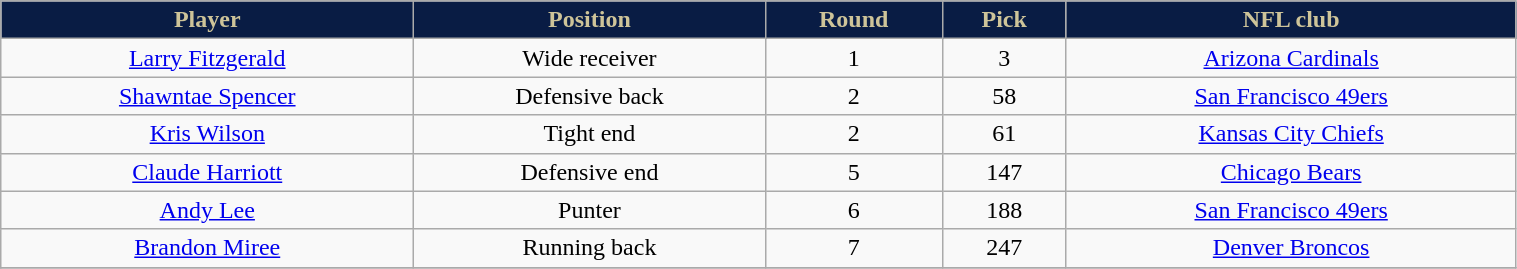<table class="wikitable" width="80%">
<tr align="center"  style="background:#091C44;color:#CEC499;">
<td><strong>Player</strong></td>
<td><strong>Position</strong></td>
<td><strong>Round</strong></td>
<td><strong>Pick</strong></td>
<td><strong>NFL club</strong></td>
</tr>
<tr align="center" bgcolor="">
<td><a href='#'>Larry Fitzgerald</a></td>
<td>Wide receiver</td>
<td>1</td>
<td>3</td>
<td><a href='#'>Arizona Cardinals</a></td>
</tr>
<tr align="center" bgcolor="">
<td><a href='#'>Shawntae Spencer</a></td>
<td>Defensive back</td>
<td>2</td>
<td>58</td>
<td><a href='#'>San Francisco 49ers</a></td>
</tr>
<tr align="center" bgcolor="">
<td><a href='#'>Kris Wilson</a></td>
<td>Tight end</td>
<td>2</td>
<td>61</td>
<td><a href='#'>Kansas City Chiefs</a></td>
</tr>
<tr align="center" bgcolor="">
<td><a href='#'>Claude Harriott</a></td>
<td>Defensive end</td>
<td>5</td>
<td>147</td>
<td><a href='#'>Chicago Bears</a></td>
</tr>
<tr align="center" bgcolor="">
<td><a href='#'>Andy Lee</a></td>
<td>Punter</td>
<td>6</td>
<td>188</td>
<td><a href='#'>San Francisco 49ers</a></td>
</tr>
<tr align="center" bgcolor="">
<td><a href='#'>Brandon Miree</a></td>
<td>Running back</td>
<td>7</td>
<td>247</td>
<td><a href='#'>Denver Broncos</a></td>
</tr>
<tr align="center" bgcolor="">
</tr>
</table>
